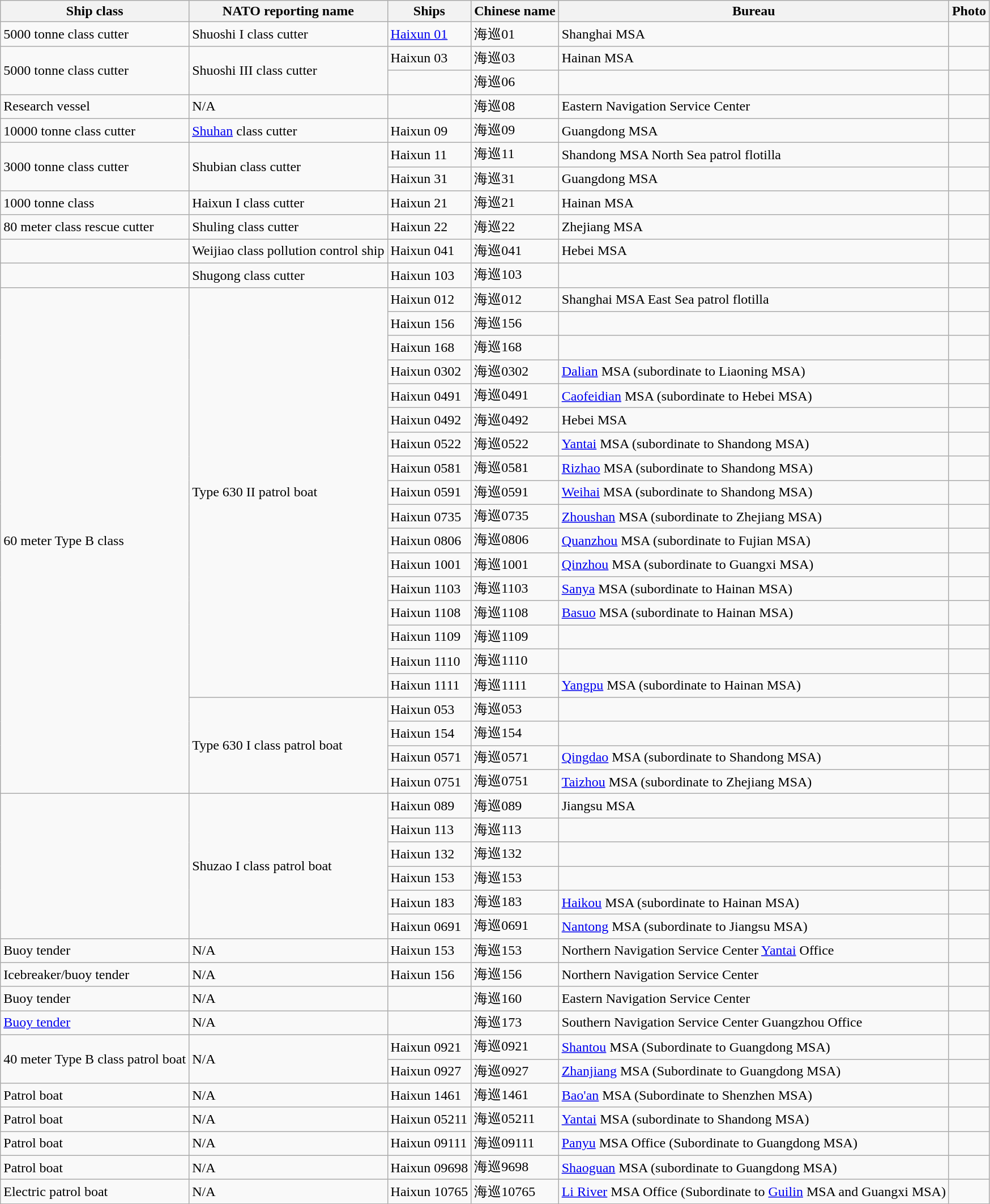<table class="wikitable">
<tr>
<th>Ship class</th>
<th>NATO reporting name</th>
<th>Ships</th>
<th>Chinese name</th>
<th>Bureau</th>
<th>Photo</th>
</tr>
<tr>
<td>5000 tonne class cutter</td>
<td>Shuoshi I class cutter</td>
<td><a href='#'>Haixun 01</a></td>
<td>海巡01</td>
<td>Shanghai MSA</td>
<td></td>
</tr>
<tr>
<td rowspan="2">5000 tonne class cutter</td>
<td rowspan="2">Shuoshi III class cutter</td>
<td>Haixun 03</td>
<td>海巡03</td>
<td>Hainan MSA</td>
<td></td>
</tr>
<tr>
<td></td>
<td>海巡06</td>
<td></td>
<td></td>
</tr>
<tr>
<td>Research vessel</td>
<td>N/A</td>
<td></td>
<td>海巡08</td>
<td>Eastern Navigation Service Center</td>
<td></td>
</tr>
<tr>
<td>10000 tonne class cutter</td>
<td><a href='#'>Shuhan</a> class cutter</td>
<td>Haixun 09</td>
<td>海巡09</td>
<td>Guangdong MSA</td>
<td></td>
</tr>
<tr>
<td rowspan="2">3000 tonne class cutter</td>
<td rowspan="2">Shubian class cutter</td>
<td>Haixun 11</td>
<td>海巡11</td>
<td>Shandong MSA North Sea patrol flotilla</td>
<td></td>
</tr>
<tr>
<td>Haixun 31</td>
<td>海巡31</td>
<td>Guangdong MSA</td>
<td></td>
</tr>
<tr>
<td>1000 tonne class</td>
<td>Haixun I class cutter</td>
<td>Haixun 21</td>
<td>海巡21</td>
<td>Hainan MSA</td>
<td></td>
</tr>
<tr>
<td>80 meter class rescue cutter</td>
<td>Shuling class cutter</td>
<td>Haixun 22</td>
<td>海巡22</td>
<td>Zhejiang MSA</td>
<td></td>
</tr>
<tr>
<td></td>
<td>Weijiao class pollution control ship</td>
<td>Haixun 041</td>
<td>海巡041</td>
<td>Hebei MSA</td>
<td></td>
</tr>
<tr>
<td></td>
<td>Shugong class cutter</td>
<td>Haixun 103</td>
<td>海巡103</td>
<td></td>
<td></td>
</tr>
<tr>
<td rowspan="21">60 meter Type B class</td>
<td rowspan="17">Type 630 II patrol boat</td>
<td>Haixun 012</td>
<td>海巡012</td>
<td>Shanghai MSA East Sea patrol flotilla</td>
<td></td>
</tr>
<tr>
<td>Haixun 156</td>
<td>海巡156</td>
<td></td>
<td></td>
</tr>
<tr>
<td>Haixun 168</td>
<td>海巡168</td>
<td></td>
<td></td>
</tr>
<tr>
<td>Haixun 0302</td>
<td>海巡0302</td>
<td><a href='#'>Dalian</a> MSA (subordinate to Liaoning MSA)</td>
<td></td>
</tr>
<tr>
<td>Haixun 0491</td>
<td>海巡0491</td>
<td><a href='#'>Caofeidian</a> MSA (subordinate to Hebei MSA)</td>
<td></td>
</tr>
<tr>
<td>Haixun 0492</td>
<td>海巡0492</td>
<td>Hebei MSA</td>
<td></td>
</tr>
<tr>
<td>Haixun 0522</td>
<td>海巡0522</td>
<td><a href='#'>Yantai</a> MSA (subordinate to Shandong MSA)</td>
<td></td>
</tr>
<tr>
<td>Haixun 0581</td>
<td>海巡0581</td>
<td><a href='#'>Rizhao</a> MSA (subordinate to Shandong MSA)</td>
<td></td>
</tr>
<tr>
<td>Haixun 0591</td>
<td>海巡0591</td>
<td><a href='#'>Weihai</a> MSA (subordinate to Shandong MSA)</td>
<td></td>
</tr>
<tr>
<td>Haixun 0735</td>
<td>海巡0735</td>
<td><a href='#'>Zhoushan</a> MSA (subordinate to Zhejiang MSA)</td>
<td></td>
</tr>
<tr>
<td>Haixun 0806</td>
<td>海巡0806</td>
<td><a href='#'>Quanzhou</a> MSA (subordinate to Fujian MSA)</td>
<td></td>
</tr>
<tr>
<td>Haixun 1001</td>
<td>海巡1001</td>
<td><a href='#'>Qinzhou</a> MSA (subordinate to Guangxi MSA)</td>
<td></td>
</tr>
<tr>
<td>Haixun 1103</td>
<td>海巡1103</td>
<td><a href='#'>Sanya</a> MSA (subordinate to Hainan MSA)</td>
<td></td>
</tr>
<tr>
<td>Haixun 1108</td>
<td>海巡1108</td>
<td><a href='#'>Basuo</a> MSA (subordinate to Hainan MSA)</td>
<td></td>
</tr>
<tr>
<td>Haixun 1109</td>
<td>海巡1109</td>
<td></td>
<td></td>
</tr>
<tr>
<td>Haixun 1110</td>
<td>海巡1110</td>
<td></td>
<td></td>
</tr>
<tr>
<td>Haixun 1111</td>
<td>海巡1111</td>
<td><a href='#'>Yangpu</a> MSA (subordinate to Hainan MSA)</td>
<td></td>
</tr>
<tr>
<td rowspan="4">Type 630 I class patrol boat</td>
<td>Haixun 053</td>
<td>海巡053</td>
<td></td>
<td></td>
</tr>
<tr>
<td>Haixun 154</td>
<td>海巡154</td>
<td></td>
<td></td>
</tr>
<tr>
<td>Haixun 0571</td>
<td>海巡0571</td>
<td><a href='#'>Qingdao</a> MSA (subordinate to Shandong MSA)</td>
<td></td>
</tr>
<tr>
<td>Haixun 0751</td>
<td>海巡0751</td>
<td><a href='#'>Taizhou</a> MSA (subordinate to Zhejiang MSA)</td>
<td></td>
</tr>
<tr>
<td rowspan="6"></td>
<td rowspan="6">Shuzao I class patrol boat</td>
<td>Haixun 089</td>
<td>海巡089</td>
<td>Jiangsu MSA</td>
<td></td>
</tr>
<tr>
<td>Haixun 113</td>
<td>海巡113</td>
<td></td>
<td></td>
</tr>
<tr>
<td>Haixun 132</td>
<td>海巡132</td>
<td></td>
<td></td>
</tr>
<tr>
<td>Haixun 153</td>
<td>海巡153</td>
<td></td>
<td></td>
</tr>
<tr>
<td>Haixun 183</td>
<td>海巡183</td>
<td><a href='#'>Haikou</a> MSA (subordinate to Hainan MSA)</td>
<td></td>
</tr>
<tr>
<td>Haixun 0691</td>
<td>海巡0691</td>
<td><a href='#'>Nantong</a> MSA (subordinate to Jiangsu MSA)</td>
<td></td>
</tr>
<tr>
<td>Buoy tender</td>
<td>N/A</td>
<td>Haixun 153</td>
<td>海巡153</td>
<td>Northern Navigation Service Center <a href='#'>Yantai</a> Office</td>
<td></td>
</tr>
<tr>
<td>Icebreaker/buoy tender</td>
<td>N/A</td>
<td>Haixun 156</td>
<td>海巡156</td>
<td>Northern Navigation Service Center</td>
<td></td>
</tr>
<tr>
<td>Buoy tender</td>
<td>N/A</td>
<td></td>
<td>海巡160</td>
<td>Eastern Navigation Service Center</td>
<td></td>
</tr>
<tr>
<td><a href='#'>Buoy tender</a></td>
<td>N/A</td>
<td></td>
<td>海巡173</td>
<td>Southern Navigation Service Center Guangzhou Office</td>
<td></td>
</tr>
<tr>
<td rowspan="2">40 meter Type B class patrol boat</td>
<td rowspan="2">N/A</td>
<td>Haixun 0921</td>
<td>海巡0921</td>
<td><a href='#'>Shantou</a> MSA (Subordinate to Guangdong MSA)</td>
<td></td>
</tr>
<tr>
<td>Haixun 0927</td>
<td>海巡0927</td>
<td><a href='#'>Zhanjiang</a> MSA (Subordinate to Guangdong MSA)</td>
<td></td>
</tr>
<tr>
<td>Patrol boat</td>
<td>N/A</td>
<td>Haixun 1461</td>
<td>海巡1461</td>
<td><a href='#'>Bao'an</a> MSA (Subordinate to Shenzhen MSA)</td>
<td></td>
</tr>
<tr>
<td>Patrol boat</td>
<td>N/A</td>
<td>Haixun 05211</td>
<td>海巡05211</td>
<td><a href='#'>Yantai</a> MSA (subordinate to Shandong MSA)</td>
<td></td>
</tr>
<tr>
<td>Patrol boat</td>
<td>N/A</td>
<td>Haixun 09111</td>
<td>海巡09111</td>
<td><a href='#'>Panyu</a> MSA Office (Subordinate to Guangdong MSA)</td>
<td></td>
</tr>
<tr>
<td>Patrol boat</td>
<td>N/A</td>
<td>Haixun 09698</td>
<td>海巡9698</td>
<td><a href='#'>Shaoguan</a> MSA (subordinate to Guangdong MSA)</td>
<td></td>
</tr>
<tr>
<td>Electric patrol boat</td>
<td>N/A</td>
<td>Haixun 10765</td>
<td>海巡10765</td>
<td><a href='#'>Li River</a> MSA Office (Subordinate to <a href='#'>Guilin</a> MSA and Guangxi MSA)</td>
<td></td>
</tr>
</table>
